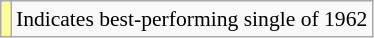<table class="wikitable" style="font-size:90%;">
<tr>
<td bgcolor=#FFFF99></td>
<td>Indicates best-performing single of 1962</td>
</tr>
</table>
